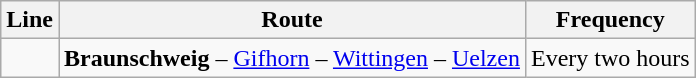<table class="wikitable">
<tr>
<th>Line</th>
<th colspan="2">Route</th>
<th>Frequency</th>
</tr>
<tr>
<td></td>
<td colspan="2"><strong>Braunschweig</strong> – <a href='#'>Gifhorn</a> – <a href='#'>Wittingen</a> – <a href='#'>Uelzen</a></td>
<td>Every two hours</td>
</tr>
</table>
